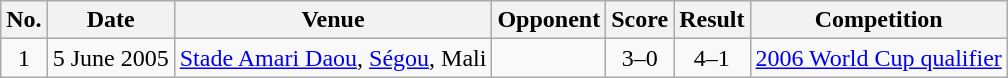<table class="wikitable sortable">
<tr>
<th scope="col">No.</th>
<th scope="col">Date</th>
<th scope="col">Venue</th>
<th scope="col">Opponent</th>
<th scope="col">Score</th>
<th scope="col">Result</th>
<th scope="col">Competition</th>
</tr>
<tr>
<td align="center">1</td>
<td>5 June 2005</td>
<td><a href='#'>Stade Amari Daou</a>, <a href='#'>Ségou</a>, Mali</td>
<td></td>
<td align="center">3–0</td>
<td align="center">4–1</td>
<td><a href='#'>2006 World Cup qualifier</a></td>
</tr>
</table>
